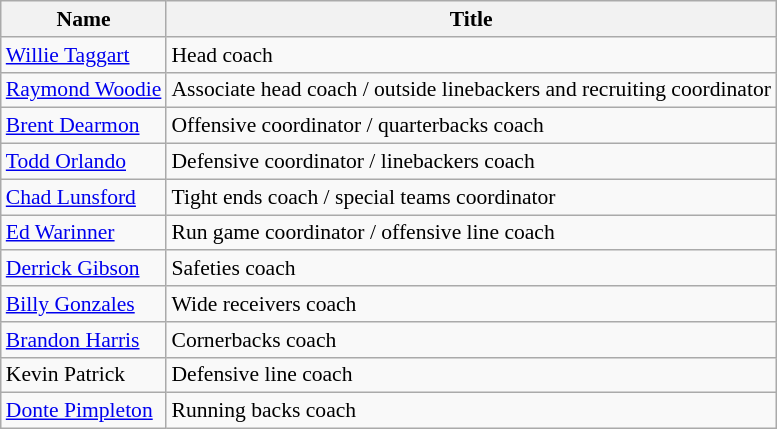<table class="wikitable" border="1" style="font-size:90%;">
<tr>
<th>Name</th>
<th>Title</th>
</tr>
<tr>
<td><a href='#'>Willie Taggart</a></td>
<td>Head coach</td>
</tr>
<tr>
<td><a href='#'>Raymond Woodie</a></td>
<td>Associate head coach / outside linebackers and recruiting coordinator</td>
</tr>
<tr>
<td><a href='#'>Brent Dearmon</a></td>
<td>Offensive coordinator / quarterbacks coach</td>
</tr>
<tr>
<td><a href='#'>Todd Orlando</a></td>
<td>Defensive coordinator / linebackers coach</td>
</tr>
<tr>
<td><a href='#'>Chad Lunsford</a></td>
<td>Tight ends coach / special teams coordinator</td>
</tr>
<tr>
<td><a href='#'>Ed Warinner</a></td>
<td>Run game coordinator / offensive line coach</td>
</tr>
<tr>
<td><a href='#'>Derrick Gibson</a></td>
<td>Safeties coach</td>
</tr>
<tr>
<td><a href='#'>Billy Gonzales</a></td>
<td>Wide receivers coach</td>
</tr>
<tr>
<td><a href='#'>Brandon Harris</a></td>
<td>Cornerbacks coach</td>
</tr>
<tr>
<td>Kevin Patrick</td>
<td>Defensive line coach</td>
</tr>
<tr>
<td><a href='#'>Donte Pimpleton</a></td>
<td>Running backs coach</td>
</tr>
</table>
